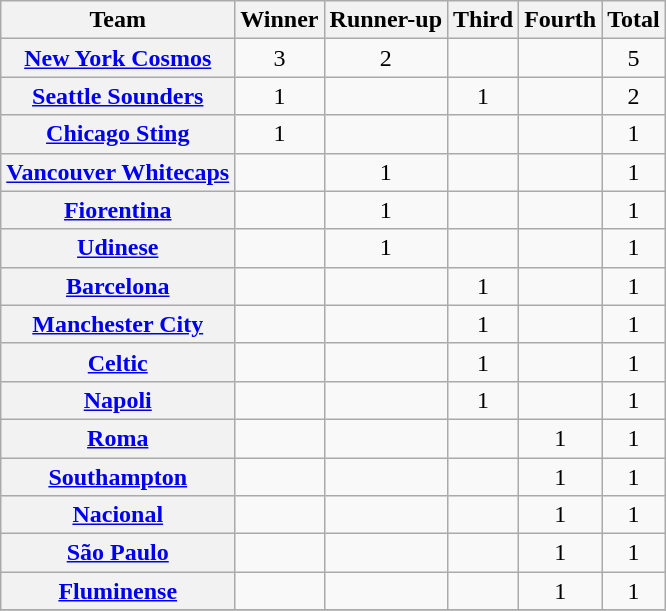<table class="wikitable plainrowheaders sortable" style="text-align:center">
<tr>
<th>Team</th>
<th>Winner</th>
<th>Runner-up</th>
<th>Third</th>
<th>Fourth</th>
<th>Total</th>
</tr>
<tr>
<th scope="row"> <a href='#'>New York Cosmos</a></th>
<td>3</td>
<td>2</td>
<td></td>
<td></td>
<td>5</td>
</tr>
<tr>
<th scope="row"> <a href='#'>Seattle Sounders</a></th>
<td>1</td>
<td></td>
<td>1</td>
<td></td>
<td>2</td>
</tr>
<tr>
<th scope="row"> <a href='#'>Chicago Sting</a></th>
<td>1</td>
<td></td>
<td></td>
<td></td>
<td>1</td>
</tr>
<tr>
<th scope="row"> <a href='#'>Vancouver Whitecaps</a></th>
<td></td>
<td>1</td>
<td></td>
<td></td>
<td>1</td>
</tr>
<tr>
<th scope="row"> <a href='#'>Fiorentina</a></th>
<td></td>
<td>1</td>
<td></td>
<td></td>
<td>1</td>
</tr>
<tr>
<th scope="row"> <a href='#'>Udinese</a></th>
<td></td>
<td>1</td>
<td></td>
<td></td>
<td>1</td>
</tr>
<tr>
<th scope="row"> <a href='#'>Barcelona</a></th>
<td></td>
<td></td>
<td>1</td>
<td></td>
<td>1</td>
</tr>
<tr>
<th scope="row"> <a href='#'>Manchester City</a></th>
<td></td>
<td></td>
<td>1</td>
<td></td>
<td>1</td>
</tr>
<tr>
<th scope="row"> <a href='#'>Celtic</a></th>
<td></td>
<td></td>
<td>1</td>
<td></td>
<td>1</td>
</tr>
<tr>
<th scope="row"> <a href='#'>Napoli</a></th>
<td></td>
<td></td>
<td>1</td>
<td></td>
<td>1</td>
</tr>
<tr>
<th scope="row"> <a href='#'>Roma</a></th>
<td></td>
<td></td>
<td></td>
<td>1</td>
<td>1</td>
</tr>
<tr>
<th scope="row"> <a href='#'>Southampton</a></th>
<td></td>
<td></td>
<td></td>
<td>1</td>
<td>1</td>
</tr>
<tr>
<th scope="row"> <a href='#'>Nacional</a></th>
<td></td>
<td></td>
<td></td>
<td>1</td>
<td>1</td>
</tr>
<tr>
<th scope="row"> <a href='#'>São Paulo</a></th>
<td></td>
<td></td>
<td></td>
<td>1</td>
<td>1</td>
</tr>
<tr>
<th scope="row"> <a href='#'>Fluminense</a></th>
<td></td>
<td></td>
<td></td>
<td>1</td>
<td>1</td>
</tr>
<tr>
</tr>
</table>
